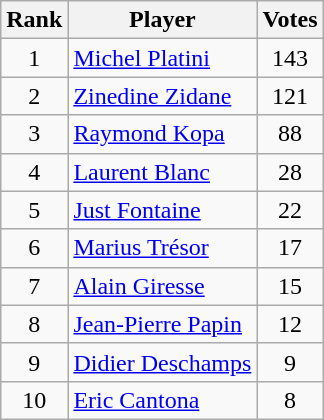<table class="wikitable">
<tr>
<th>Rank</th>
<th>Player</th>
<th>Votes</th>
</tr>
<tr>
<td align="center">1</td>
<td><a href='#'>Michel Platini</a></td>
<td align="center">143</td>
</tr>
<tr>
<td align="center">2</td>
<td><a href='#'>Zinedine Zidane</a></td>
<td align="center">121</td>
</tr>
<tr>
<td align="center">3</td>
<td><a href='#'>Raymond Kopa</a></td>
<td align="center">88</td>
</tr>
<tr>
<td align="center">4</td>
<td><a href='#'>Laurent Blanc</a></td>
<td align="center">28</td>
</tr>
<tr>
<td align="center">5</td>
<td><a href='#'>Just Fontaine</a></td>
<td align="center">22</td>
</tr>
<tr>
<td align="center">6</td>
<td><a href='#'>Marius Trésor</a></td>
<td align="center">17</td>
</tr>
<tr>
<td align="center">7</td>
<td><a href='#'>Alain Giresse</a></td>
<td align="center">15</td>
</tr>
<tr>
<td align="center">8</td>
<td><a href='#'>Jean-Pierre Papin</a></td>
<td align="center">12</td>
</tr>
<tr>
<td align="center">9</td>
<td><a href='#'>Didier Deschamps</a></td>
<td align="center">9</td>
</tr>
<tr>
<td align="center">10</td>
<td><a href='#'>Eric Cantona</a></td>
<td align="center">8</td>
</tr>
</table>
